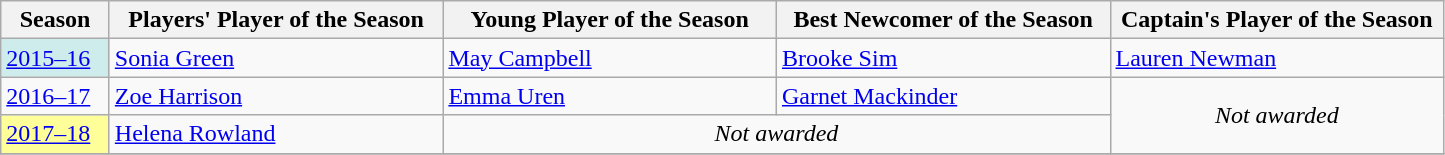<table class="wikitable sticky-header">
<tr>
<th width=65>Season</th>
<th width=215>Players' Player of the Season</th>
<th width=215>Young Player of the Season</th>
<th width=215>Best Newcomer of the Season</th>
<th width=215>Captain's Player of the Season</th>
</tr>
<tr>
<td style="background:#CFECEC"><a href='#'>2015–16</a><small></small></td>
<td> <a href='#'>Sonia Green</a></td>
<td> <a href='#'>May Campbell</a></td>
<td> <a href='#'>Brooke Sim</a></td>
<td> <a href='#'>Lauren Newman</a></td>
</tr>
<tr>
<td><a href='#'>2016–17</a></td>
<td> <a href='#'>Zoe Harrison</a></td>
<td> <a href='#'>Emma Uren</a></td>
<td> <a href='#'>Garnet Mackinder</a></td>
<td align=center rowspan=2><em>Not awarded</em></td>
</tr>
<tr>
<td style="background:#FFFF99"><a href='#'>2017–18</a></td>
<td> <a href='#'>Helena Rowland</a></td>
<td align=center colspan=2><em>Not awarded</em></td>
</tr>
<tr>
</tr>
</table>
